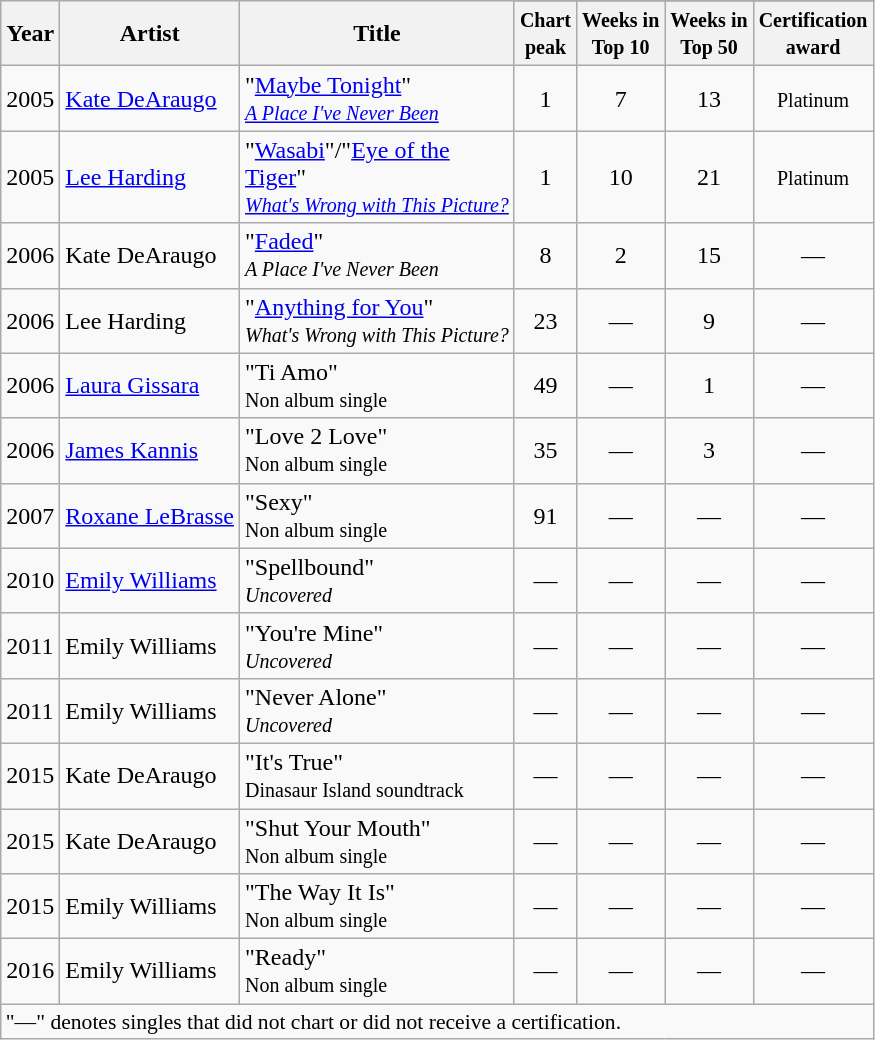<table class="wikitable">
<tr>
<th rowspan="2">Year</th>
<th rowspan="2">Artist</th>
<th rowspan="2">Title</th>
</tr>
<tr>
<th><small>Chart<br>peak</small></th>
<th><small>Weeks in<br>Top 10</small></th>
<th><small>Weeks in<br>Top 50</small></th>
<th><small>Certification<br>award</small></th>
</tr>
<tr>
<td>2005</td>
<td><a href='#'>Kate DeAraugo</a></td>
<td>"<a href='#'>Maybe Tonight</a>"<br><small><em><a href='#'>A Place I've Never Been</a></em></small></td>
<td style="text-align:center;">1</td>
<td style="text-align:center;">7</td>
<td style="text-align:center;">13</td>
<td style="text-align:center;"><small>Platinum</small></td>
</tr>
<tr>
<td>2005</td>
<td><a href='#'>Lee Harding</a></td>
<td>"<a href='#'>Wasabi</a>"/"<a href='#'>Eye of the<br>Tiger</a>"<br><small><em><a href='#'>What's Wrong with This Picture?</a></em></small></td>
<td style="text-align:center;">1</td>
<td style="text-align:center;">10</td>
<td style="text-align:center;">21</td>
<td style="text-align:center;"><small>Platinum</small></td>
</tr>
<tr>
<td>2006</td>
<td>Kate DeAraugo</td>
<td>"<a href='#'>Faded</a>" <br><small><em>A Place I've Never Been</em></small></td>
<td style="text-align:center;">8</td>
<td style="text-align:center;">2</td>
<td style="text-align:center;">15</td>
<td style="text-align:center;">—</td>
</tr>
<tr>
<td>2006</td>
<td>Lee Harding</td>
<td>"<a href='#'>Anything for You</a>"<br><small><em>What's Wrong with This Picture?</em></small></td>
<td style="text-align:center;">23</td>
<td style="text-align:center;">—</td>
<td style="text-align:center;">9</td>
<td style="text-align:center;">—</td>
</tr>
<tr>
<td>2006</td>
<td><a href='#'>Laura Gissara</a></td>
<td>"Ti Amo"<br><small>Non album single</small></td>
<td style="text-align:center;">49</td>
<td style="text-align:center;">—</td>
<td style="text-align:center;">1</td>
<td style="text-align:center;">—</td>
</tr>
<tr>
<td>2006</td>
<td><a href='#'>James Kannis</a></td>
<td>"Love 2 Love"<br><small>Non album single</small></td>
<td style="text-align:center;">35</td>
<td style="text-align:center;">—</td>
<td style="text-align:center;">3</td>
<td style="text-align:center;">—</td>
</tr>
<tr>
<td>2007</td>
<td><a href='#'>Roxane LeBrasse</a></td>
<td>"Sexy"<br><small>Non album single</small></td>
<td style="text-align:center;">91</td>
<td style="text-align:center;">—</td>
<td style="text-align:center;">—</td>
<td style="text-align:center;">—</td>
</tr>
<tr>
<td>2010</td>
<td><a href='#'>Emily Williams</a></td>
<td>"Spellbound"<br><small><em>Uncovered</em></small></td>
<td style="text-align:center;">—</td>
<td style="text-align:center;">—</td>
<td style="text-align:center;">—</td>
<td style="text-align:center;">—</td>
</tr>
<tr>
<td>2011</td>
<td>Emily Williams</td>
<td>"You're Mine"<br><small><em>Uncovered</em></small></td>
<td style="text-align:center;">—</td>
<td style="text-align:center;">—</td>
<td style="text-align:center;">—</td>
<td style="text-align:center;">—</td>
</tr>
<tr>
<td>2011</td>
<td>Emily Williams</td>
<td>"Never Alone"<br><small><em>Uncovered</em></small></td>
<td style="text-align:center;">—</td>
<td style="text-align:center;">—</td>
<td style="text-align:center;">—</td>
<td style="text-align:center;">—</td>
</tr>
<tr>
<td>2015</td>
<td>Kate DeAraugo</td>
<td>"It's True" <br><small>Dinasaur Island soundtrack</small></td>
<td style="text-align:center;">—</td>
<td style="text-align:center;">—</td>
<td style="text-align:center;">—</td>
<td style="text-align:center;">—</td>
</tr>
<tr>
<td>2015</td>
<td>Kate DeAraugo</td>
<td>"Shut Your Mouth" <br><small>Non album single</small></td>
<td style="text-align:center;">—</td>
<td style="text-align:center;">—</td>
<td style="text-align:center;">—</td>
<td style="text-align:center;">—</td>
</tr>
<tr>
<td>2015</td>
<td>Emily Williams</td>
<td>"The Way It Is"<br><small>Non album single</small></td>
<td style="text-align:center;">—</td>
<td style="text-align:center;">—</td>
<td style="text-align:center;">—</td>
<td style="text-align:center;">—</td>
</tr>
<tr>
<td>2016</td>
<td>Emily Williams</td>
<td>"Ready"<br><small>Non album single</small></td>
<td style="text-align:center;">—</td>
<td style="text-align:center;">—</td>
<td style="text-align:center;">—</td>
<td style="text-align:center;">—</td>
</tr>
<tr>
<td colspan="7" style="font-size:90%" style="text-align:center;">"—" denotes singles that did not chart or did not receive a certification.</td>
</tr>
</table>
